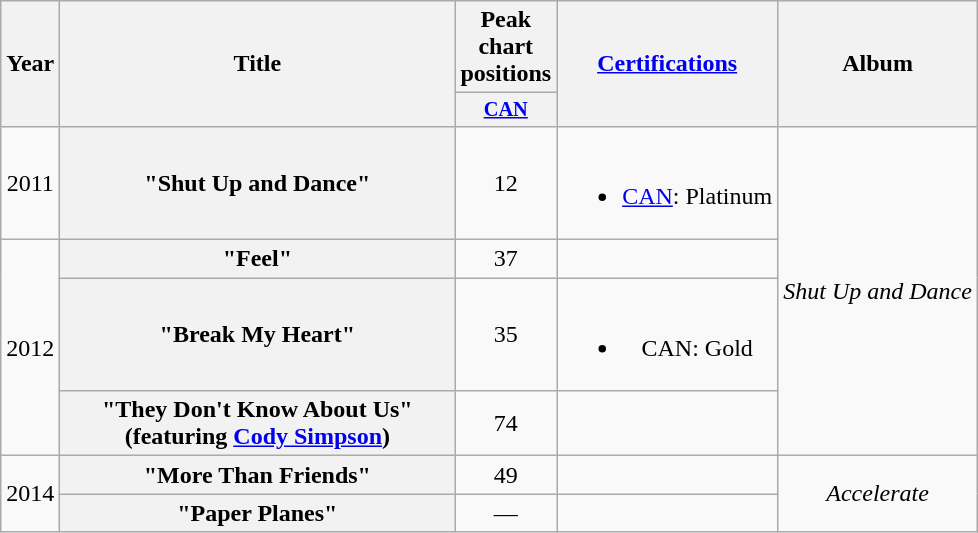<table class="wikitable plainrowheaders" style="text-align:center;">
<tr>
<th scope="col" rowspan="2">Year</th>
<th scope="col" rowspan="2" style="width:16em;">Title</th>
<th scope="col" colspan="1">Peak chart positions</th>
<th scope="col" rowspan="2"><a href='#'>Certifications</a></th>
<th scope="col" rowspan="2">Album</th>
</tr>
<tr>
<th scope="col" style="width:3em;font-size:85%;"><a href='#'>CAN</a><br></th>
</tr>
<tr>
<td>2011</td>
<th scope="row">"Shut Up and Dance"</th>
<td>12</td>
<td><br><ul><li><a href='#'>CAN</a>: Platinum</li></ul></td>
<td rowspan="4"><em>Shut Up and Dance</em></td>
</tr>
<tr>
<td rowspan="3">2012</td>
<th scope="row">"Feel"</th>
<td>37</td>
<td></td>
</tr>
<tr>
<th scope="row">"Break My Heart"</th>
<td>35</td>
<td><br><ul><li>CAN: Gold</li></ul></td>
</tr>
<tr>
<th scope="row">"They Don't Know About Us"<br><span>(featuring <a href='#'>Cody Simpson</a>)</span></th>
<td>74</td>
<td></td>
</tr>
<tr>
<td rowspan="4">2014</td>
<th scope="row">"More Than Friends"</th>
<td>49</td>
<td></td>
<td rowspan="2"><em>Accelerate</em></td>
</tr>
<tr>
<th scope="row">"Paper Planes"</th>
<td>—</td>
<td></td>
</tr>
</table>
